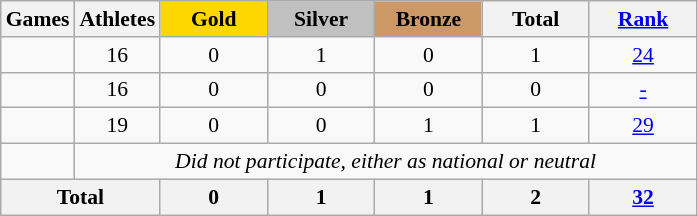<table class="wikitable sortable" style="text-align:center; font-size:90%;">
<tr>
<th>Games</th>
<th>Athletes</th>
<th style="background:gold; width:4.5em; font-weight:bold;">Gold</th>
<th style="background:silver; width:4.5em; font-weight:bold;">Silver</th>
<th style="background:#cc9966; width:4.5em; font-weight:bold;">Bronze</th>
<th style="width:4.5em; font-weight:bold;">Total</th>
<th style="width:4.5em; font-weight:bold;"><a href='#'>Rank</a></th>
</tr>
<tr>
<td align=left></td>
<td>16</td>
<td>0</td>
<td>1</td>
<td>0</td>
<td>1</td>
<td><a href='#'>24</a></td>
</tr>
<tr>
<td align=left></td>
<td>16</td>
<td>0</td>
<td>0</td>
<td>0</td>
<td>0</td>
<td><a href='#'>-</a></td>
</tr>
<tr>
<td align=left></td>
<td>19</td>
<td>0</td>
<td>0</td>
<td>1</td>
<td>1</td>
<td><a href='#'>29</a></td>
</tr>
<tr>
<td align=left><em></em></td>
<td colspan=6><em>Did not participate, either as national or neutral</em></td>
</tr>
<tr>
<th colspan=2>Total</th>
<th>0</th>
<th>1</th>
<th>1</th>
<th>2</th>
<th><a href='#'>32</a></th>
</tr>
</table>
